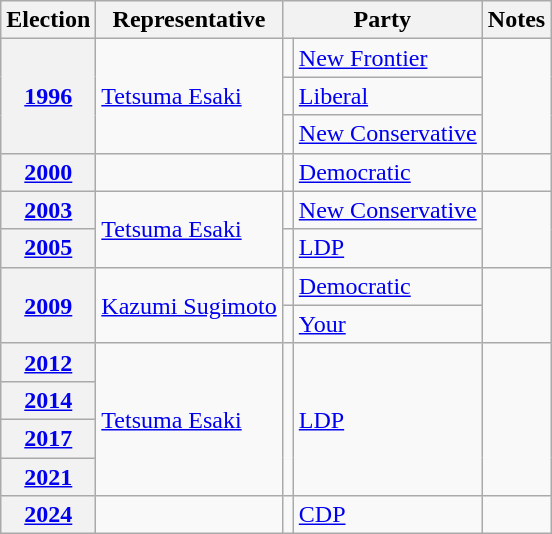<table class=wikitable>
<tr valign=bottom>
<th>Election</th>
<th>Representative</th>
<th colspan="2">Party</th>
<th>Notes</th>
</tr>
<tr>
<th rowspan="3"><a href='#'>1996</a></th>
<td rowspan="3"><a href='#'>Tetsuma Esaki</a></td>
<td bgcolor=></td>
<td><a href='#'>New Frontier</a></td>
<td rowspan="3"></td>
</tr>
<tr>
<td bgcolor=></td>
<td><a href='#'>Liberal</a></td>
</tr>
<tr>
<td bgcolor=></td>
<td><a href='#'>New Conservative</a></td>
</tr>
<tr>
<th><a href='#'>2000</a></th>
<td></td>
<td bgcolor=></td>
<td><a href='#'>Democratic</a></td>
<td></td>
</tr>
<tr>
<th><a href='#'>2003</a></th>
<td rowspan="2"><a href='#'>Tetsuma Esaki</a></td>
<td bgcolor=></td>
<td><a href='#'>New Conservative</a></td>
<td rowspan="2"></td>
</tr>
<tr>
<th><a href='#'>2005</a></th>
<td bgcolor=></td>
<td><a href='#'>LDP</a></td>
</tr>
<tr>
<th rowspan="2"><a href='#'>2009</a></th>
<td rowspan="2"><a href='#'>Kazumi Sugimoto</a></td>
<td bgcolor=></td>
<td><a href='#'>Democratic</a></td>
<td rowspan="2"></td>
</tr>
<tr>
<td bgcolor=></td>
<td><a href='#'>Your</a></td>
</tr>
<tr>
<th><a href='#'>2012</a></th>
<td rowspan="4"><a href='#'>Tetsuma Esaki</a></td>
<td rowspan="4" bgcolor=></td>
<td rowspan="4"><a href='#'>LDP</a></td>
<td rowspan="4"></td>
</tr>
<tr>
<th><a href='#'>2014</a></th>
</tr>
<tr>
<th><a href='#'>2017</a></th>
</tr>
<tr>
<th><a href='#'>2021</a></th>
</tr>
<tr>
<th><a href='#'>2024</a></th>
<td></td>
<td bgcolor=></td>
<td><a href='#'>CDP</a></td>
<td></td>
</tr>
</table>
